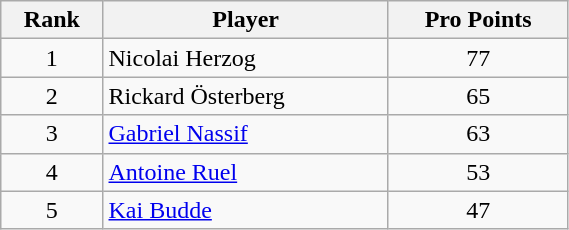<table class="wikitable" width=30%>
<tr>
<th>Rank</th>
<th>Player</th>
<th>Pro Points</th>
</tr>
<tr>
<td align=center>1</td>
<td> Nicolai Herzog</td>
<td align=center>77</td>
</tr>
<tr>
<td align=center>2</td>
<td> Rickard Österberg</td>
<td align=center>65</td>
</tr>
<tr>
<td align=center>3</td>
<td> <a href='#'>Gabriel Nassif</a></td>
<td align=center>63</td>
</tr>
<tr>
<td align=center>4</td>
<td> <a href='#'>Antoine Ruel</a></td>
<td align=center>53</td>
</tr>
<tr>
<td align=center>5</td>
<td> <a href='#'>Kai Budde</a></td>
<td align=center>47</td>
</tr>
</table>
